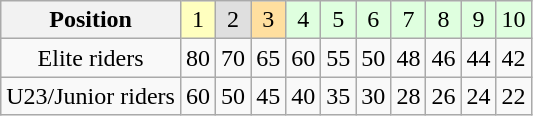<table class="wikitable" style="text-align: center;">
<tr>
<th>Position</th>
<td bgcolor="#ffffbf">1</td>
<td bgcolor="#dfdfdf">2</td>
<td bgcolor="#ffdf9f">3</td>
<td bgcolor="#dfffdf">4</td>
<td bgcolor="#dfffdf">5</td>
<td bgcolor="#dfffdf">6</td>
<td bgcolor="#dfffdf">7</td>
<td bgcolor="#dfffdf">8</td>
<td bgcolor="#dfffdf">9</td>
<td bgcolor="#dfffdf">10</td>
</tr>
<tr>
<td>Elite riders</td>
<td>80</td>
<td>70</td>
<td>65</td>
<td>60</td>
<td>55</td>
<td>50</td>
<td>48</td>
<td>46</td>
<td>44</td>
<td>42</td>
</tr>
<tr>
<td>U23/Junior riders</td>
<td>60</td>
<td>50</td>
<td>45</td>
<td>40</td>
<td>35</td>
<td>30</td>
<td>28</td>
<td>26</td>
<td>24</td>
<td>22</td>
</tr>
</table>
